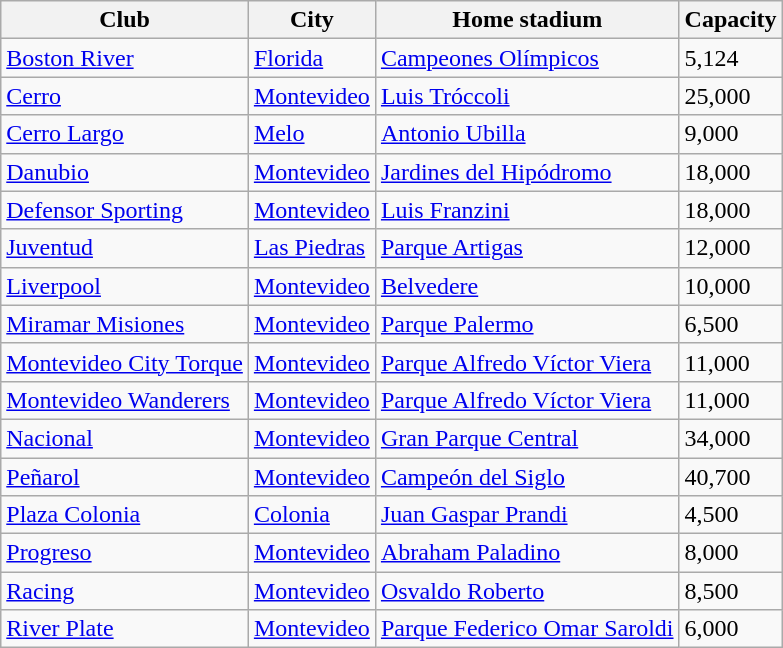<table class="wikitable sortable">
<tr>
<th>Club</th>
<th>City</th>
<th>Home stadium</th>
<th>Capacity</th>
</tr>
<tr>
<td><a href='#'>Boston River</a></td>
<td><a href='#'>Florida</a></td>
<td><a href='#'>Campeones Olímpicos</a></td>
<td>5,124</td>
</tr>
<tr>
<td><a href='#'>Cerro</a></td>
<td><a href='#'>Montevideo</a></td>
<td><a href='#'>Luis Tróccoli</a></td>
<td>25,000</td>
</tr>
<tr>
<td><a href='#'>Cerro Largo</a></td>
<td><a href='#'>Melo</a></td>
<td><a href='#'>Antonio Ubilla</a></td>
<td>9,000</td>
</tr>
<tr>
<td><a href='#'>Danubio</a></td>
<td><a href='#'>Montevideo</a></td>
<td><a href='#'>Jardines del Hipódromo</a></td>
<td>18,000</td>
</tr>
<tr>
<td><a href='#'>Defensor Sporting</a></td>
<td><a href='#'>Montevideo</a></td>
<td><a href='#'>Luis Franzini</a></td>
<td>18,000</td>
</tr>
<tr>
<td><a href='#'>Juventud</a></td>
<td><a href='#'>Las Piedras</a></td>
<td><a href='#'>Parque Artigas</a></td>
<td>12,000</td>
</tr>
<tr>
<td><a href='#'>Liverpool</a></td>
<td><a href='#'>Montevideo</a></td>
<td><a href='#'>Belvedere</a></td>
<td>10,000</td>
</tr>
<tr>
<td><a href='#'>Miramar Misiones</a></td>
<td><a href='#'>Montevideo</a></td>
<td><a href='#'>Parque Palermo</a></td>
<td>6,500</td>
</tr>
<tr>
<td><a href='#'>Montevideo City Torque</a></td>
<td><a href='#'>Montevideo</a></td>
<td><a href='#'>Parque Alfredo Víctor Viera</a></td>
<td>11,000</td>
</tr>
<tr>
<td><a href='#'>Montevideo Wanderers</a></td>
<td><a href='#'>Montevideo</a></td>
<td><a href='#'>Parque Alfredo Víctor Viera</a></td>
<td>11,000</td>
</tr>
<tr>
<td><a href='#'>Nacional</a></td>
<td><a href='#'>Montevideo</a></td>
<td><a href='#'>Gran Parque Central</a></td>
<td>34,000</td>
</tr>
<tr>
<td><a href='#'>Peñarol</a></td>
<td><a href='#'>Montevideo</a></td>
<td><a href='#'>Campeón del Siglo</a></td>
<td>40,700</td>
</tr>
<tr>
<td><a href='#'>Plaza Colonia</a></td>
<td><a href='#'>Colonia</a></td>
<td><a href='#'>Juan Gaspar Prandi</a></td>
<td>4,500</td>
</tr>
<tr>
<td><a href='#'>Progreso</a></td>
<td><a href='#'>Montevideo</a></td>
<td><a href='#'>Abraham Paladino</a></td>
<td>8,000</td>
</tr>
<tr>
<td><a href='#'>Racing</a></td>
<td><a href='#'>Montevideo</a></td>
<td><a href='#'>Osvaldo Roberto</a></td>
<td>8,500</td>
</tr>
<tr>
<td><a href='#'>River Plate</a></td>
<td><a href='#'>Montevideo</a></td>
<td><a href='#'>Parque Federico Omar Saroldi</a></td>
<td>6,000</td>
</tr>
</table>
